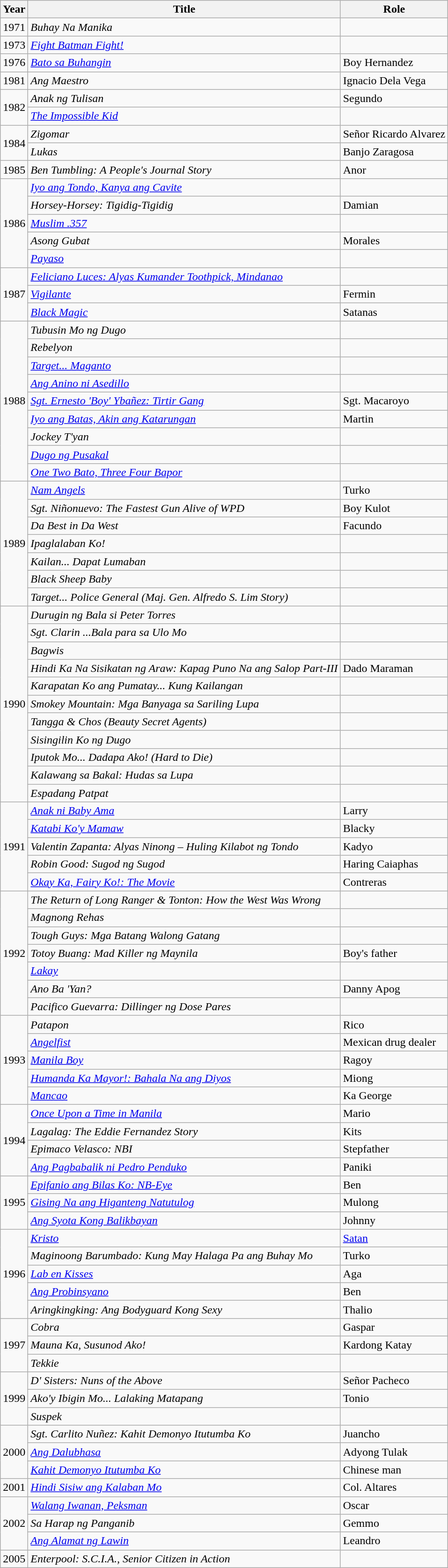<table class="wikitable sortable">
<tr>
<th>Year</th>
<th>Title</th>
<th>Role</th>
</tr>
<tr>
<td>1971</td>
<td><em>Buhay Na Manika</em></td>
<td></td>
</tr>
<tr>
<td>1973</td>
<td><em><a href='#'>Fight Batman Fight!</a></em></td>
<td></td>
</tr>
<tr>
<td>1976</td>
<td><em><a href='#'>Bato sa Buhangin</a></em></td>
<td>Boy Hernandez</td>
</tr>
<tr>
<td>1981</td>
<td><em>Ang Maestro</em></td>
<td>Ignacio Dela Vega</td>
</tr>
<tr>
<td rowspan="2">1982</td>
<td><em>Anak ng Tulisan</em></td>
<td>Segundo</td>
</tr>
<tr>
<td><em><a href='#'>The Impossible Kid</a></em></td>
<td></td>
</tr>
<tr>
<td rowspan="2">1984</td>
<td><em>Zigomar</em></td>
<td>Señor Ricardo Alvarez</td>
</tr>
<tr>
<td><em>Lukas</em></td>
<td>Banjo Zaragosa</td>
</tr>
<tr>
<td>1985</td>
<td><em>Ben Tumbling: A People's Journal Story</em></td>
<td>Anor</td>
</tr>
<tr>
<td rowspan="5">1986</td>
<td><em><a href='#'>Iyo ang Tondo, Kanya ang Cavite</a></em></td>
<td></td>
</tr>
<tr>
<td><em>Horsey-Horsey: Tigidig-Tigidig</em></td>
<td>Damian</td>
</tr>
<tr>
<td><em><a href='#'>Muslim .357</a></em></td>
<td></td>
</tr>
<tr>
<td><em>Asong Gubat</em></td>
<td>Morales</td>
</tr>
<tr>
<td><em><a href='#'>Payaso</a></em></td>
<td></td>
</tr>
<tr>
<td rowspan="3">1987</td>
<td><em><a href='#'>Feliciano Luces: Alyas Kumander Toothpick, Mindanao</a></em></td>
<td></td>
</tr>
<tr>
<td><em><a href='#'>Vigilante</a></em></td>
<td>Fermin</td>
</tr>
<tr>
<td><em><a href='#'>Black Magic</a></em></td>
<td>Satanas</td>
</tr>
<tr>
<td rowspan="9">1988</td>
<td><em>Tubusin Mo ng Dugo</em></td>
<td></td>
</tr>
<tr>
<td><em>Rebelyon</em></td>
<td></td>
</tr>
<tr>
<td><em><a href='#'>Target... Maganto</a></em></td>
<td></td>
</tr>
<tr>
<td><em><a href='#'>Ang Anino ni Asedillo</a></em></td>
<td></td>
</tr>
<tr>
<td><em><a href='#'>Sgt. Ernesto 'Boy' Ybañez: Tirtir Gang</a></em></td>
<td>Sgt. Macaroyo</td>
</tr>
<tr>
<td><em><a href='#'>Iyo ang Batas, Akin ang Katarungan</a></em></td>
<td>Martin</td>
</tr>
<tr>
<td><em>Jockey T'yan</em></td>
<td></td>
</tr>
<tr>
<td><em><a href='#'>Dugo ng Pusakal</a></em></td>
<td></td>
</tr>
<tr>
<td><em><a href='#'>One Two Bato, Three Four Bapor</a></em></td>
<td></td>
</tr>
<tr>
<td rowspan="7">1989</td>
<td><em><a href='#'>Nam Angels</a></em></td>
<td>Turko</td>
</tr>
<tr>
<td><em>Sgt. Niñonuevo: The Fastest Gun Alive of WPD</em></td>
<td>Boy Kulot</td>
</tr>
<tr>
<td><em>Da Best in Da West</em></td>
<td>Facundo</td>
</tr>
<tr>
<td><em>Ipaglalaban Ko!</em></td>
<td></td>
</tr>
<tr>
<td><em>Kailan... Dapat Lumaban</em></td>
<td></td>
</tr>
<tr>
<td><em>Black Sheep Baby</em></td>
<td></td>
</tr>
<tr>
<td><em>Target... Police General (Maj. Gen. Alfredo S. Lim Story)</em></td>
<td></td>
</tr>
<tr>
<td rowspan="11">1990</td>
<td><em>Durugin ng Bala si Peter Torres</em></td>
<td></td>
</tr>
<tr>
<td><em>Sgt. Clarin ...Bala para sa Ulo Mo</em></td>
<td></td>
</tr>
<tr>
<td><em>Bagwis</em></td>
<td></td>
</tr>
<tr>
<td><em>Hindi Ka Na Sisikatan ng Araw: Kapag Puno Na ang Salop Part-III</em></td>
<td>Dado Maraman</td>
</tr>
<tr>
<td><em>Karapatan Ko ang Pumatay... Kung Kailangan</em></td>
<td></td>
</tr>
<tr>
<td><em>Smokey Mountain: Mga Banyaga sa Sariling Lupa</em></td>
<td></td>
</tr>
<tr>
<td><em>Tangga & Chos (Beauty Secret Agents)</em></td>
<td></td>
</tr>
<tr>
<td><em>Sisingilin Ko ng Dugo</em></td>
<td></td>
</tr>
<tr>
<td><em>Iputok Mo... Dadapa Ako! (Hard to Die)</em></td>
<td></td>
</tr>
<tr>
<td><em>Kalawang sa Bakal: Hudas sa Lupa</em></td>
<td></td>
</tr>
<tr>
<td><em>Espadang Patpat</em></td>
<td></td>
</tr>
<tr>
<td rowspan="5">1991</td>
<td><em><a href='#'>Anak ni Baby Ama</a></em></td>
<td>Larry</td>
</tr>
<tr>
<td><em><a href='#'>Katabi Ko'y Mamaw</a></em></td>
<td>Blacky</td>
</tr>
<tr>
<td><em>Valentin Zapanta: Alyas Ninong – Huling Kilabot ng Tondo</em></td>
<td>Kadyo</td>
</tr>
<tr>
<td><em>Robin Good: Sugod ng Sugod</em></td>
<td>Haring Caiaphas</td>
</tr>
<tr>
<td><em><a href='#'>Okay Ka, Fairy Ko!: The Movie</a></em></td>
<td>Contreras</td>
</tr>
<tr>
<td rowspan="7">1992</td>
<td><em>The Return of Long Ranger & Tonton: How the West Was Wrong</em></td>
<td></td>
</tr>
<tr>
<td><em>Magnong Rehas</em></td>
<td></td>
</tr>
<tr>
<td><em>Tough Guys: Mga Batang Walong Gatang</em></td>
<td></td>
</tr>
<tr>
<td><em>Totoy Buang: Mad Killer ng Maynila</em></td>
<td>Boy's father</td>
</tr>
<tr>
<td><em><a href='#'>Lakay</a></em></td>
<td></td>
</tr>
<tr>
<td><em>Ano Ba 'Yan?</em></td>
<td>Danny Apog</td>
</tr>
<tr>
<td><em>Pacifico Guevarra: Dillinger ng Dose Pares</em></td>
<td></td>
</tr>
<tr>
<td rowspan="5">1993</td>
<td><em>Patapon</em></td>
<td>Rico</td>
</tr>
<tr>
<td><em><a href='#'>Angelfist</a></em></td>
<td>Mexican drug dealer</td>
</tr>
<tr>
<td><em><a href='#'>Manila Boy</a></em></td>
<td>Ragoy</td>
</tr>
<tr>
<td><em><a href='#'>Humanda Ka Mayor!: Bahala Na ang Diyos</a></em></td>
<td>Miong</td>
</tr>
<tr>
<td><em><a href='#'>Mancao</a></em></td>
<td>Ka George</td>
</tr>
<tr>
<td rowspan="4">1994</td>
<td><em><a href='#'>Once Upon a Time in Manila</a></em></td>
<td>Mario</td>
</tr>
<tr>
<td><em>Lagalag: The Eddie Fernandez Story</em></td>
<td>Kits</td>
</tr>
<tr>
<td><em>Epimaco Velasco: NBI</em></td>
<td>Stepfather</td>
</tr>
<tr>
<td><em><a href='#'>Ang Pagbabalik ni Pedro Penduko</a></em></td>
<td>Paniki</td>
</tr>
<tr>
<td rowspan="3">1995</td>
<td><em><a href='#'>Epifanio ang Bilas Ko: NB-Eye</a></em></td>
<td>Ben</td>
</tr>
<tr>
<td><em><a href='#'>Gising Na ang Higanteng Natutulog</a></em></td>
<td>Mulong</td>
</tr>
<tr>
<td><em><a href='#'>Ang Syota Kong Balikbayan</a></em></td>
<td>Johnny</td>
</tr>
<tr>
<td rowspan="5">1996</td>
<td><em><a href='#'>Kristo</a></em></td>
<td><a href='#'>Satan</a></td>
</tr>
<tr>
<td><em>Maginoong Barumbado: Kung May Halaga Pa ang Buhay Mo</em></td>
<td>Turko</td>
</tr>
<tr>
<td><em><a href='#'>Lab en Kisses</a></em></td>
<td>Aga</td>
</tr>
<tr>
<td><em><a href='#'>Ang Probinsyano</a></em></td>
<td>Ben</td>
</tr>
<tr>
<td><em>Aringkingking: Ang Bodyguard Kong Sexy</em></td>
<td>Thalio</td>
</tr>
<tr>
<td rowspan="3">1997</td>
<td><em>Cobra</em></td>
<td>Gaspar</td>
</tr>
<tr>
<td><em>Mauna Ka, Susunod Ako!</em></td>
<td>Kardong Katay</td>
</tr>
<tr>
<td><em>Tekkie</em></td>
<td></td>
</tr>
<tr>
<td rowspan="3">1999</td>
<td><em>D' Sisters: Nuns of the Above</em></td>
<td>Señor Pacheco</td>
</tr>
<tr>
<td><em>Ako'y Ibigin Mo... Lalaking Matapang</em></td>
<td>Tonio</td>
</tr>
<tr>
<td><em>Suspek</em></td>
<td></td>
</tr>
<tr>
<td rowspan="3">2000</td>
<td><em>Sgt. Carlito Nuñez: Kahit Demonyo Itutumba Ko</em></td>
<td>Juancho</td>
</tr>
<tr>
<td><em><a href='#'>Ang Dalubhasa</a></em></td>
<td>Adyong Tulak</td>
</tr>
<tr>
<td><em><a href='#'>Kahit Demonyo Itutumba Ko</a></em></td>
<td>Chinese man</td>
</tr>
<tr>
<td>2001</td>
<td><em><a href='#'>Hindi Sisiw ang Kalaban Mo</a></em></td>
<td>Col. Altares</td>
</tr>
<tr>
<td rowspan="3">2002</td>
<td><em><a href='#'>Walang Iwanan, Peksman</a></em></td>
<td>Oscar</td>
</tr>
<tr>
<td><em>Sa Harap ng Panganib</em></td>
<td>Gemmo</td>
</tr>
<tr>
<td><em><a href='#'>Ang Alamat ng Lawin</a></em></td>
<td>Leandro</td>
</tr>
<tr>
<td>2005</td>
<td><em>Enterpool: S.C.I.A., Senior Citizen in Action</em></td>
<td></td>
</tr>
</table>
